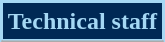<table class="wikitable">
<tr>
<th style="background:#002955; color:#A5D8F4; border:2px solid #A5D8F4;" scope="col" colspan="2">Technical staff</th>
</tr>
<tr>
</tr>
<tr>
</tr>
<tr>
</tr>
</table>
